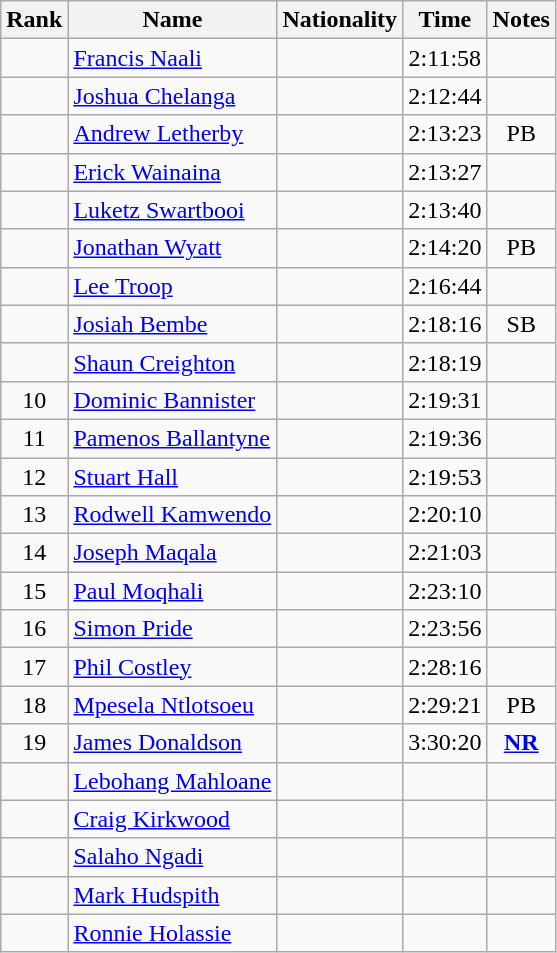<table class="wikitable sortable" style="text-align:center">
<tr>
<th>Rank</th>
<th>Name</th>
<th>Nationality</th>
<th>Time</th>
<th>Notes</th>
</tr>
<tr>
<td></td>
<td align=left><a href='#'>Francis Naali</a></td>
<td align=left></td>
<td>2:11:58</td>
<td></td>
</tr>
<tr>
<td></td>
<td align=left><a href='#'>Joshua Chelanga</a></td>
<td align=left></td>
<td>2:12:44</td>
<td></td>
</tr>
<tr>
<td></td>
<td align=left><a href='#'>Andrew Letherby</a></td>
<td align=left></td>
<td>2:13:23</td>
<td>PB</td>
</tr>
<tr>
<td></td>
<td align=left><a href='#'>Erick Wainaina</a></td>
<td align=left></td>
<td>2:13:27</td>
<td></td>
</tr>
<tr>
<td></td>
<td align=left><a href='#'>Luketz Swartbooi</a></td>
<td align=left></td>
<td>2:13:40</td>
<td></td>
</tr>
<tr>
<td></td>
<td align=left><a href='#'>Jonathan Wyatt</a></td>
<td align=left></td>
<td>2:14:20</td>
<td>PB</td>
</tr>
<tr>
<td></td>
<td align=left><a href='#'>Lee Troop</a></td>
<td align=left></td>
<td>2:16:44</td>
<td></td>
</tr>
<tr>
<td></td>
<td align=left><a href='#'>Josiah Bembe</a></td>
<td align=left></td>
<td>2:18:16</td>
<td>SB</td>
</tr>
<tr>
<td></td>
<td align=left><a href='#'>Shaun Creighton</a></td>
<td align=left></td>
<td>2:18:19</td>
<td></td>
</tr>
<tr>
<td>10</td>
<td align=left><a href='#'>Dominic Bannister</a></td>
<td align=left></td>
<td>2:19:31</td>
<td></td>
</tr>
<tr>
<td>11</td>
<td align=left><a href='#'>Pamenos Ballantyne</a></td>
<td align=left></td>
<td>2:19:36</td>
<td></td>
</tr>
<tr>
<td>12</td>
<td align=left><a href='#'>Stuart Hall</a></td>
<td align=left></td>
<td>2:19:53</td>
<td></td>
</tr>
<tr>
<td>13</td>
<td align=left><a href='#'>Rodwell Kamwendo</a></td>
<td align=left></td>
<td>2:20:10</td>
<td></td>
</tr>
<tr>
<td>14</td>
<td align=left><a href='#'>Joseph Maqala</a></td>
<td align=left></td>
<td>2:21:03</td>
<td></td>
</tr>
<tr>
<td>15</td>
<td align=left><a href='#'>Paul Moqhali</a></td>
<td align=left></td>
<td>2:23:10</td>
<td></td>
</tr>
<tr>
<td>16</td>
<td align=left><a href='#'>Simon Pride</a></td>
<td align=left></td>
<td>2:23:56</td>
<td></td>
</tr>
<tr>
<td>17</td>
<td align=left><a href='#'>Phil Costley</a></td>
<td align=left></td>
<td>2:28:16</td>
<td></td>
</tr>
<tr>
<td>18</td>
<td align=left><a href='#'>Mpesela Ntlotsoeu</a></td>
<td align=left></td>
<td>2:29:21</td>
<td>PB</td>
</tr>
<tr>
<td>19</td>
<td align=left><a href='#'>James Donaldson</a></td>
<td align=left></td>
<td>3:30:20</td>
<td><strong><a href='#'>NR</a></strong></td>
</tr>
<tr>
<td></td>
<td align=left><a href='#'>Lebohang Mahloane</a></td>
<td align=left></td>
<td></td>
<td></td>
</tr>
<tr>
<td></td>
<td align=left><a href='#'>Craig Kirkwood</a></td>
<td align=left></td>
<td></td>
<td></td>
</tr>
<tr>
<td></td>
<td align=left><a href='#'>Salaho Ngadi</a></td>
<td align=left></td>
<td></td>
<td></td>
</tr>
<tr>
<td></td>
<td align=left><a href='#'>Mark Hudspith</a></td>
<td align=left></td>
<td></td>
<td></td>
</tr>
<tr>
<td></td>
<td align=left><a href='#'>Ronnie Holassie</a></td>
<td align=left></td>
<td></td>
<td></td>
</tr>
</table>
